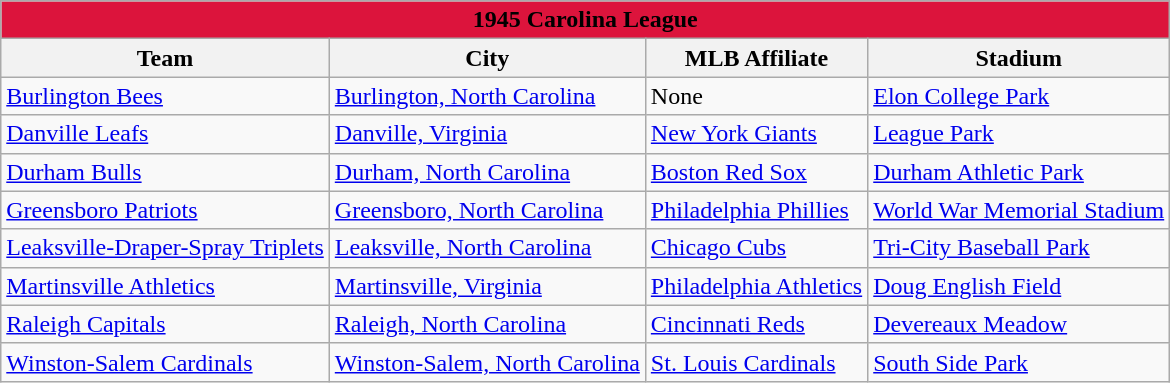<table class="wikitable" style="width:auto">
<tr>
<td bgcolor="#DC143C" align="center" colspan="7"><strong><span>1945 Carolina League</span></strong></td>
</tr>
<tr>
<th>Team</th>
<th>City</th>
<th>MLB Affiliate</th>
<th>Stadium</th>
</tr>
<tr>
<td><a href='#'>Burlington Bees</a></td>
<td><a href='#'>Burlington, North Carolina</a></td>
<td>None</td>
<td><a href='#'>Elon College Park</a></td>
</tr>
<tr>
<td><a href='#'>Danville Leafs</a></td>
<td><a href='#'>Danville, Virginia</a></td>
<td><a href='#'>New York Giants</a></td>
<td><a href='#'>League Park</a></td>
</tr>
<tr>
<td><a href='#'>Durham Bulls</a></td>
<td><a href='#'>Durham, North Carolina</a></td>
<td><a href='#'>Boston Red Sox</a></td>
<td><a href='#'>Durham Athletic Park</a></td>
</tr>
<tr>
<td><a href='#'>Greensboro Patriots</a></td>
<td><a href='#'>Greensboro, North Carolina</a></td>
<td><a href='#'>Philadelphia Phillies</a></td>
<td><a href='#'>World War Memorial Stadium</a></td>
</tr>
<tr>
<td><a href='#'>Leaksville-Draper-Spray Triplets</a></td>
<td><a href='#'>Leaksville, North Carolina</a></td>
<td><a href='#'>Chicago Cubs</a></td>
<td><a href='#'>Tri-City Baseball Park</a></td>
</tr>
<tr>
<td><a href='#'>Martinsville Athletics</a></td>
<td><a href='#'>Martinsville, Virginia</a></td>
<td><a href='#'>Philadelphia Athletics</a></td>
<td><a href='#'>Doug English Field</a></td>
</tr>
<tr>
<td><a href='#'>Raleigh Capitals</a></td>
<td><a href='#'>Raleigh, North Carolina</a></td>
<td><a href='#'>Cincinnati Reds</a></td>
<td><a href='#'>Devereaux Meadow</a></td>
</tr>
<tr>
<td><a href='#'>Winston-Salem Cardinals</a></td>
<td><a href='#'>Winston-Salem, North Carolina</a></td>
<td><a href='#'>St. Louis Cardinals</a></td>
<td><a href='#'>South Side Park</a></td>
</tr>
</table>
